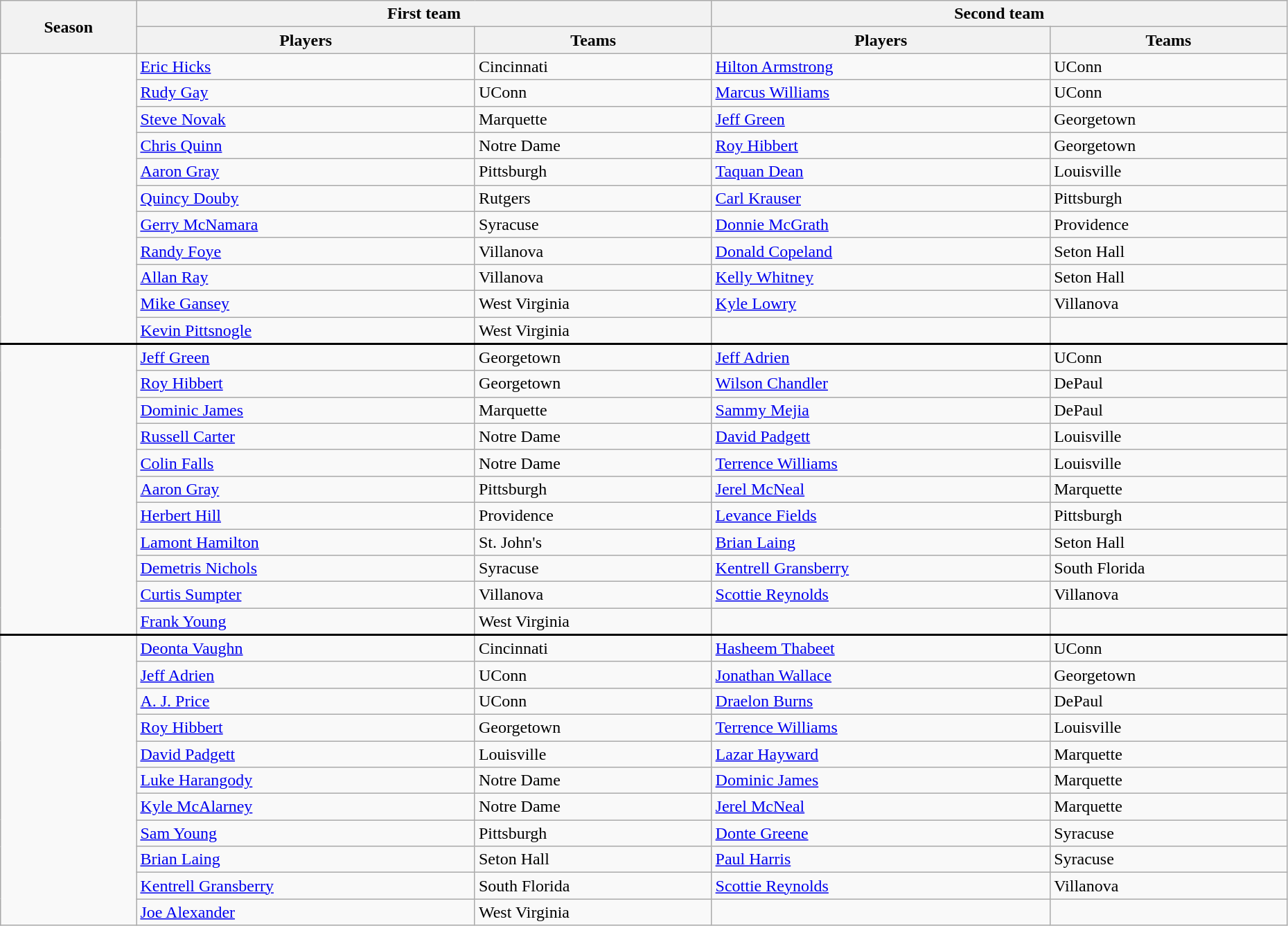<table class="wikitable" style="width:98%">
<tr>
<th rowspan=2>Season</th>
<th colspan=2>First team</th>
<th colspan=2>Second team</th>
</tr>
<tr>
<th>Players</th>
<th>Teams</th>
<th>Players</th>
<th>Teams</th>
</tr>
<tr>
<td rowspan=11></td>
<td><a href='#'>Eric Hicks</a></td>
<td>Cincinnati</td>
<td><a href='#'>Hilton Armstrong</a></td>
<td>UConn</td>
</tr>
<tr>
<td><a href='#'>Rudy Gay</a></td>
<td>UConn</td>
<td><a href='#'>Marcus Williams</a></td>
<td>UConn</td>
</tr>
<tr>
<td><a href='#'>Steve Novak</a></td>
<td>Marquette</td>
<td><a href='#'>Jeff Green</a></td>
<td>Georgetown</td>
</tr>
<tr>
<td><a href='#'>Chris Quinn</a></td>
<td>Notre Dame</td>
<td><a href='#'>Roy Hibbert</a></td>
<td>Georgetown</td>
</tr>
<tr>
<td><a href='#'>Aaron Gray</a></td>
<td>Pittsburgh</td>
<td><a href='#'>Taquan Dean</a></td>
<td>Louisville</td>
</tr>
<tr>
<td><a href='#'>Quincy Douby</a></td>
<td>Rutgers</td>
<td><a href='#'>Carl Krauser</a></td>
<td>Pittsburgh</td>
</tr>
<tr>
<td><a href='#'>Gerry McNamara</a></td>
<td>Syracuse</td>
<td><a href='#'>Donnie McGrath</a></td>
<td>Providence</td>
</tr>
<tr>
<td><a href='#'>Randy Foye</a></td>
<td>Villanova</td>
<td><a href='#'>Donald Copeland</a></td>
<td>Seton Hall</td>
</tr>
<tr>
<td><a href='#'>Allan Ray</a></td>
<td>Villanova</td>
<td><a href='#'>Kelly Whitney</a></td>
<td>Seton Hall</td>
</tr>
<tr>
<td><a href='#'>Mike Gansey</a></td>
<td>West Virginia</td>
<td><a href='#'>Kyle Lowry</a></td>
<td>Villanova</td>
</tr>
<tr>
<td><a href='#'>Kevin Pittsnogle</a></td>
<td>West Virginia</td>
<td></td>
<td></td>
</tr>
<tr style="border-top:2px solid black">
<td rowspan=11></td>
<td><a href='#'>Jeff Green</a></td>
<td>Georgetown</td>
<td><a href='#'>Jeff Adrien</a></td>
<td>UConn</td>
</tr>
<tr>
<td><a href='#'>Roy Hibbert</a></td>
<td>Georgetown</td>
<td><a href='#'>Wilson Chandler</a></td>
<td>DePaul</td>
</tr>
<tr>
<td><a href='#'>Dominic James</a></td>
<td>Marquette</td>
<td><a href='#'>Sammy Mejia</a></td>
<td>DePaul</td>
</tr>
<tr>
<td><a href='#'>Russell Carter</a></td>
<td>Notre Dame</td>
<td><a href='#'>David Padgett</a></td>
<td>Louisville</td>
</tr>
<tr>
<td><a href='#'>Colin Falls</a></td>
<td>Notre Dame</td>
<td><a href='#'>Terrence Williams</a></td>
<td>Louisville</td>
</tr>
<tr>
<td><a href='#'>Aaron Gray</a></td>
<td>Pittsburgh</td>
<td><a href='#'>Jerel McNeal</a></td>
<td>Marquette</td>
</tr>
<tr>
<td><a href='#'>Herbert Hill</a></td>
<td>Providence</td>
<td><a href='#'>Levance Fields</a></td>
<td>Pittsburgh</td>
</tr>
<tr>
<td><a href='#'>Lamont Hamilton</a></td>
<td>St. John's</td>
<td><a href='#'>Brian Laing</a></td>
<td>Seton Hall</td>
</tr>
<tr>
<td><a href='#'>Demetris Nichols</a></td>
<td>Syracuse</td>
<td><a href='#'>Kentrell Gransberry</a></td>
<td>South Florida</td>
</tr>
<tr>
<td><a href='#'>Curtis Sumpter</a></td>
<td>Villanova</td>
<td><a href='#'>Scottie Reynolds</a></td>
<td>Villanova</td>
</tr>
<tr>
<td><a href='#'>Frank Young</a></td>
<td>West Virginia</td>
<td></td>
<td></td>
</tr>
<tr style="border-top:2px solid black">
<td rowspan=11></td>
<td><a href='#'>Deonta Vaughn</a></td>
<td>Cincinnati</td>
<td><a href='#'>Hasheem Thabeet</a></td>
<td>UConn</td>
</tr>
<tr>
<td><a href='#'>Jeff Adrien</a></td>
<td>UConn</td>
<td><a href='#'>Jonathan Wallace</a></td>
<td>Georgetown</td>
</tr>
<tr>
<td><a href='#'>A. J. Price</a></td>
<td>UConn</td>
<td><a href='#'>Draelon Burns</a></td>
<td>DePaul</td>
</tr>
<tr>
<td><a href='#'>Roy Hibbert</a></td>
<td>Georgetown</td>
<td><a href='#'>Terrence Williams</a></td>
<td>Louisville</td>
</tr>
<tr>
<td><a href='#'>David Padgett</a></td>
<td>Louisville</td>
<td><a href='#'>Lazar Hayward</a></td>
<td>Marquette</td>
</tr>
<tr>
<td><a href='#'>Luke Harangody</a></td>
<td>Notre Dame</td>
<td><a href='#'>Dominic James</a></td>
<td>Marquette</td>
</tr>
<tr>
<td><a href='#'>Kyle McAlarney</a></td>
<td>Notre Dame</td>
<td><a href='#'>Jerel McNeal</a></td>
<td>Marquette</td>
</tr>
<tr>
<td><a href='#'>Sam Young</a></td>
<td>Pittsburgh</td>
<td><a href='#'>Donte Greene</a></td>
<td>Syracuse</td>
</tr>
<tr>
<td><a href='#'>Brian Laing</a></td>
<td>Seton Hall</td>
<td><a href='#'>Paul Harris</a></td>
<td>Syracuse</td>
</tr>
<tr>
<td><a href='#'>Kentrell Gransberry</a></td>
<td>South Florida</td>
<td><a href='#'>Scottie Reynolds</a></td>
<td>Villanova</td>
</tr>
<tr>
<td><a href='#'>Joe Alexander</a></td>
<td>West Virginia</td>
<td></td>
<td></td>
</tr>
</table>
